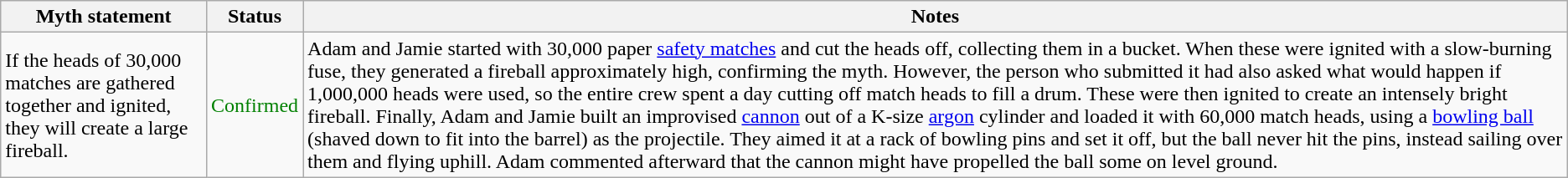<table class="wikitable plainrowheaders">
<tr>
<th>Myth statement</th>
<th>Status</th>
<th>Notes</th>
</tr>
<tr>
<td>If the heads of 30,000 matches are gathered together and ignited, they will create a large fireball.</td>
<td style="color:green">Confirmed</td>
<td>Adam and Jamie started with 30,000 paper <a href='#'>safety matches</a> and cut the heads off, collecting them in a  bucket. When these were ignited with a slow-burning fuse, they generated a fireball approximately  high, confirming the myth. However, the person who submitted it had also asked what would happen if 1,000,000 heads were used, so the entire crew spent a day cutting off match heads to fill a  drum. These were then ignited to create an intensely bright  fireball. Finally, Adam and Jamie built an improvised <a href='#'>cannon</a> out of a K-size <a href='#'>argon</a> cylinder and loaded it with 60,000 match heads, using a  <a href='#'>bowling ball</a> (shaved down to fit into the barrel) as the projectile. They aimed it at a rack of bowling pins and set it off, but the ball never hit the pins, instead sailing over them and flying  uphill. Adam commented afterward that the cannon might have propelled the ball some  on level ground.</td>
</tr>
</table>
